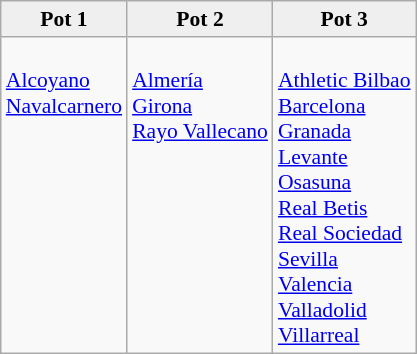<table class="wikitable" style="font-size:90%">
<tr bgcolor=#efefef align=center>
<td><strong>Pot 1</strong><br></td>
<td><strong>Pot 2</strong><br></td>
<td><strong>Pot 3</strong><br></td>
</tr>
<tr valign=top>
<td><br><a href='#'>Alcoyano</a><br>
<a href='#'>Navalcarnero</a></td>
<td><br><a href='#'>Almería</a><br>
<a href='#'>Girona</a><br>
<a href='#'>Rayo Vallecano</a></td>
<td><br><a href='#'>Athletic Bilbao</a><br>
<a href='#'>Barcelona</a><br>
<a href='#'>Granada</a><br>
<a href='#'>Levante</a><br>
<a href='#'>Osasuna</a><br>
<a href='#'>Real Betis</a><br>
<a href='#'>Real Sociedad</a><br>
<a href='#'>Sevilla</a><br>
<a href='#'>Valencia</a><br>
<a href='#'>Valladolid</a><br>
<a href='#'>Villarreal</a></td>
</tr>
</table>
